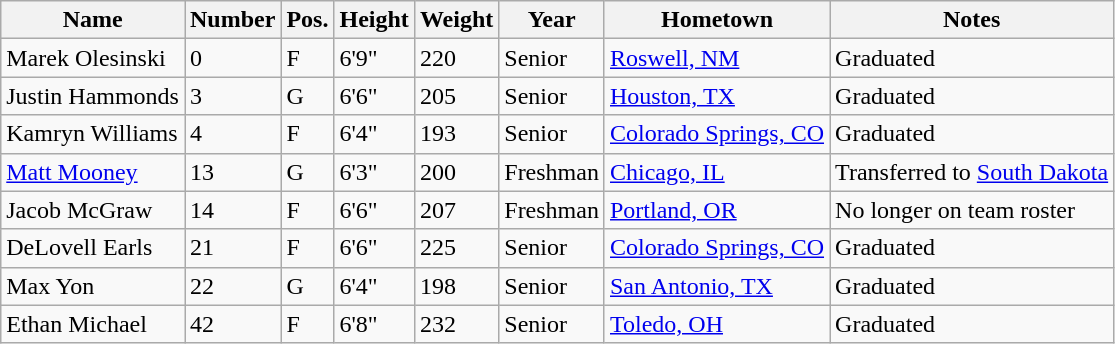<table class="wikitable sortable" border="1">
<tr>
<th>Name</th>
<th>Number</th>
<th>Pos.</th>
<th>Height</th>
<th>Weight</th>
<th>Year</th>
<th>Hometown</th>
<th class="unsortable">Notes</th>
</tr>
<tr>
<td>Marek Olesinski</td>
<td>0</td>
<td>F</td>
<td>6'9"</td>
<td>220</td>
<td>Senior</td>
<td><a href='#'>Roswell, NM</a></td>
<td>Graduated</td>
</tr>
<tr>
<td>Justin Hammonds</td>
<td>3</td>
<td>G</td>
<td>6'6"</td>
<td>205</td>
<td>Senior</td>
<td><a href='#'>Houston, TX</a></td>
<td>Graduated</td>
</tr>
<tr>
<td>Kamryn Williams</td>
<td>4</td>
<td>F</td>
<td>6'4"</td>
<td>193</td>
<td>Senior</td>
<td><a href='#'>Colorado Springs, CO</a></td>
<td>Graduated</td>
</tr>
<tr>
<td><a href='#'>Matt Mooney</a></td>
<td>13</td>
<td>G</td>
<td>6'3"</td>
<td>200</td>
<td>Freshman</td>
<td><a href='#'>Chicago, IL</a></td>
<td>Transferred to <a href='#'>South Dakota</a></td>
</tr>
<tr>
<td>Jacob McGraw</td>
<td>14</td>
<td>F</td>
<td>6'6"</td>
<td>207</td>
<td>Freshman</td>
<td><a href='#'>Portland, OR</a></td>
<td>No longer on team roster</td>
</tr>
<tr>
<td>DeLovell Earls</td>
<td>21</td>
<td>F</td>
<td>6'6"</td>
<td>225</td>
<td>Senior</td>
<td><a href='#'>Colorado Springs, CO</a></td>
<td>Graduated</td>
</tr>
<tr>
<td>Max Yon</td>
<td>22</td>
<td>G</td>
<td>6'4"</td>
<td>198</td>
<td>Senior</td>
<td><a href='#'>San Antonio, TX</a></td>
<td>Graduated</td>
</tr>
<tr>
<td>Ethan Michael</td>
<td>42</td>
<td>F</td>
<td>6'8"</td>
<td>232</td>
<td>Senior</td>
<td><a href='#'>Toledo, OH</a></td>
<td>Graduated</td>
</tr>
</table>
